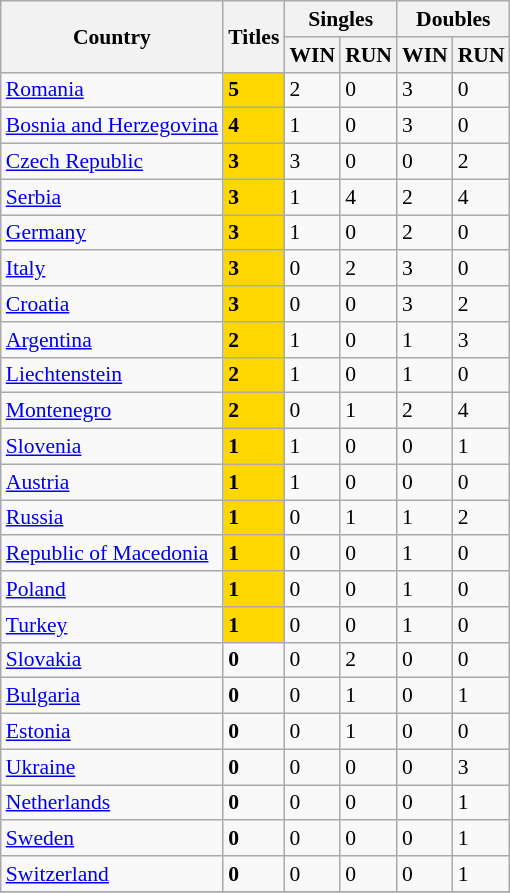<table class="wikitable" style="font-size:90%">
<tr>
<th rowspan="2">Country</th>
<th rowspan="2">Titles</th>
<th colspan="2">Singles</th>
<th colspan="2">Doubles</th>
</tr>
<tr>
<th>WIN</th>
<th>RUN</th>
<th>WIN</th>
<th>RUN</th>
</tr>
<tr>
<td> <a href='#'>Romania</a></td>
<td style="background:gold"><strong>5</strong></td>
<td>2</td>
<td>0</td>
<td>3</td>
<td>0</td>
</tr>
<tr>
<td> <a href='#'>Bosnia and Herzegovina</a></td>
<td style="background:gold"><strong>4</strong></td>
<td>1</td>
<td>0</td>
<td>3</td>
<td>0</td>
</tr>
<tr>
<td> <a href='#'>Czech Republic</a></td>
<td style="background:gold"><strong>3</strong></td>
<td>3</td>
<td>0</td>
<td>0</td>
<td>2</td>
</tr>
<tr>
<td> <a href='#'>Serbia</a></td>
<td style="background:gold"><strong>3</strong></td>
<td>1</td>
<td>4</td>
<td>2</td>
<td>4</td>
</tr>
<tr>
<td> <a href='#'>Germany</a></td>
<td style="background:gold"><strong>3</strong></td>
<td>1</td>
<td>0</td>
<td>2</td>
<td>0</td>
</tr>
<tr>
<td> <a href='#'>Italy</a></td>
<td style="background:gold"><strong>3</strong></td>
<td>0</td>
<td>2</td>
<td>3</td>
<td>0</td>
</tr>
<tr>
<td> <a href='#'>Croatia</a></td>
<td style="background:gold"><strong>3</strong></td>
<td>0</td>
<td>0</td>
<td>3</td>
<td>2</td>
</tr>
<tr>
<td> <a href='#'>Argentina</a></td>
<td style="background:gold"><strong>2</strong></td>
<td>1</td>
<td>0</td>
<td>1</td>
<td>3</td>
</tr>
<tr>
<td> <a href='#'>Liechtenstein</a></td>
<td style="background:gold"><strong>2</strong></td>
<td>1</td>
<td>0</td>
<td>1</td>
<td>0</td>
</tr>
<tr>
<td> <a href='#'>Montenegro</a></td>
<td style="background:gold"><strong>2</strong></td>
<td>0</td>
<td>1</td>
<td>2</td>
<td>4</td>
</tr>
<tr>
<td> <a href='#'>Slovenia</a></td>
<td style="background:gold"><strong>1</strong></td>
<td>1</td>
<td>0</td>
<td>0</td>
<td>1</td>
</tr>
<tr>
<td> <a href='#'>Austria</a></td>
<td style="background:gold"><strong>1</strong></td>
<td>1</td>
<td>0</td>
<td>0</td>
<td>0</td>
</tr>
<tr>
<td> <a href='#'>Russia</a></td>
<td style="background:gold"><strong>1</strong></td>
<td>0</td>
<td>1</td>
<td>1</td>
<td>2</td>
</tr>
<tr>
<td> <a href='#'>Republic of Macedonia</a></td>
<td style="background:gold"><strong>1</strong></td>
<td>0</td>
<td>0</td>
<td>1</td>
<td>0</td>
</tr>
<tr>
<td> <a href='#'>Poland</a></td>
<td style="background:gold"><strong>1</strong></td>
<td>0</td>
<td>0</td>
<td>1</td>
<td>0</td>
</tr>
<tr>
<td> <a href='#'>Turkey</a></td>
<td style="background:gold"><strong>1</strong></td>
<td>0</td>
<td>0</td>
<td>1</td>
<td>0</td>
</tr>
<tr>
<td> <a href='#'>Slovakia</a></td>
<td><strong>0</strong></td>
<td>0</td>
<td>2</td>
<td>0</td>
<td>0</td>
</tr>
<tr>
<td> <a href='#'>Bulgaria</a></td>
<td><strong>0</strong></td>
<td>0</td>
<td>1</td>
<td>0</td>
<td>1</td>
</tr>
<tr>
<td> <a href='#'>Estonia</a></td>
<td><strong>0</strong></td>
<td>0</td>
<td>1</td>
<td>0</td>
<td>0</td>
</tr>
<tr>
<td> <a href='#'>Ukraine</a></td>
<td><strong>0</strong></td>
<td>0</td>
<td>0</td>
<td>0</td>
<td>3</td>
</tr>
<tr>
<td> <a href='#'>Netherlands</a></td>
<td><strong>0</strong></td>
<td>0</td>
<td>0</td>
<td>0</td>
<td>1</td>
</tr>
<tr>
<td> <a href='#'>Sweden</a></td>
<td><strong>0</strong></td>
<td>0</td>
<td>0</td>
<td>0</td>
<td>1</td>
</tr>
<tr>
<td> <a href='#'>Switzerland</a></td>
<td><strong>0</strong></td>
<td>0</td>
<td>0</td>
<td>0</td>
<td>1</td>
</tr>
<tr>
</tr>
<tr style="background:lightblue;">
</tr>
</table>
